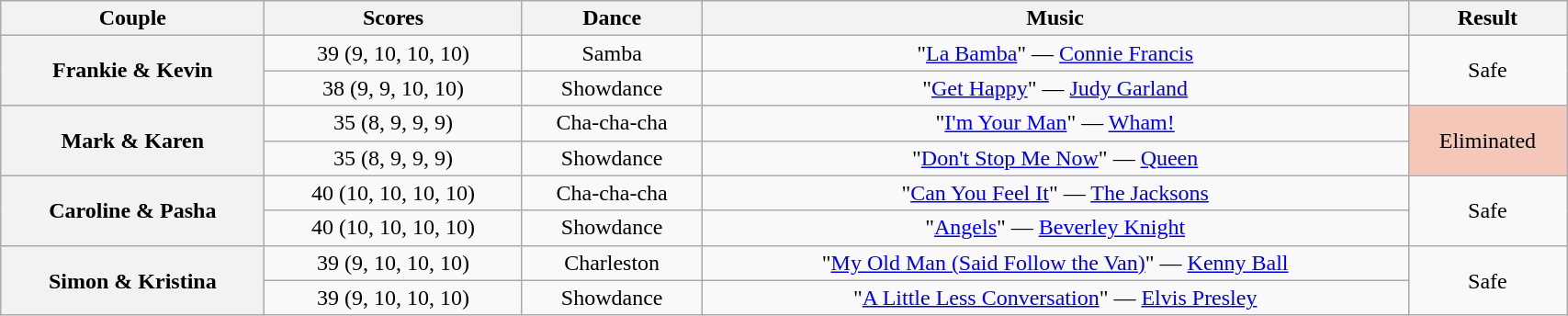<table class="wikitable sortable" style="text-align:center; width:90%">
<tr>
<th scope="col">Couple</th>
<th scope="col">Scores</th>
<th scope="col" class="unsortable">Dance</th>
<th scope="col" class="unsortable">Music</th>
<th scope="col" class="unsortable">Result</th>
</tr>
<tr>
<th scope="row" rowspan=2>Frankie & Kevin</th>
<td>39 (9, 10, 10, 10)</td>
<td>Samba</td>
<td>"<a href='#'>La Bamba</a>" — <a href='#'>Connie Francis</a></td>
<td rowspan=2>Safe</td>
</tr>
<tr>
<td>38 (9, 9, 10, 10)</td>
<td>Showdance</td>
<td>"<a href='#'>Get Happy</a>" — <a href='#'>Judy Garland</a></td>
</tr>
<tr>
<th scope="row" rowspan=2>Mark & Karen</th>
<td>35 (8, 9, 9, 9)</td>
<td>Cha-cha-cha</td>
<td>"<a href='#'>I'm Your Man</a>" — <a href='#'>Wham!</a></td>
<td bgcolor="f4c7b8" rowspan=2>Eliminated</td>
</tr>
<tr>
<td>35 (8, 9, 9, 9)</td>
<td>Showdance</td>
<td>"<a href='#'>Don't Stop Me Now</a>" — <a href='#'>Queen</a></td>
</tr>
<tr>
<th scope="row" rowspan=2>Caroline & Pasha</th>
<td>40 (10, 10, 10, 10)</td>
<td>Cha-cha-cha</td>
<td>"<a href='#'>Can You Feel It</a>" — <a href='#'>The Jacksons</a></td>
<td rowspan=2>Safe</td>
</tr>
<tr>
<td>40 (10, 10, 10, 10)</td>
<td>Showdance</td>
<td>"<a href='#'>Angels</a>" — <a href='#'>Beverley Knight</a></td>
</tr>
<tr>
<th scope="row" rowspan=2>Simon & Kristina</th>
<td>39 (9, 10, 10, 10)</td>
<td>Charleston</td>
<td>"<a href='#'>My Old Man (Said Follow the Van)</a>" — <a href='#'>Kenny Ball</a></td>
<td rowspan=2>Safe</td>
</tr>
<tr>
<td>39 (9, 10, 10, 10)</td>
<td>Showdance</td>
<td>"<a href='#'>A Little Less Conversation</a>" — <a href='#'>Elvis Presley</a></td>
</tr>
</table>
